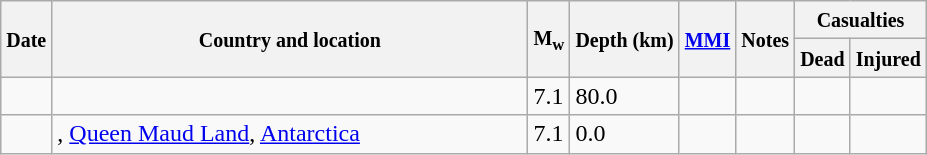<table class="wikitable sortable sort-under" style="border:1px black; margin-left:1em;">
<tr>
<th rowspan="2"><small>Date</small></th>
<th rowspan="2" style="width: 310px"><small>Country and location</small></th>
<th rowspan="2"><small>M<sub>w</sub></small></th>
<th rowspan="2"><small>Depth (km)</small></th>
<th rowspan="2"><small><a href='#'>MMI</a></small></th>
<th rowspan="2" class="unsortable"><small>Notes</small></th>
<th colspan="2"><small>Casualties</small></th>
</tr>
<tr>
<th><small>Dead</small></th>
<th><small>Injured</small></th>
</tr>
<tr>
<td></td>
<td></td>
<td>7.1</td>
<td>80.0</td>
<td></td>
<td></td>
<td></td>
<td></td>
</tr>
<tr>
<td></td>
<td>, <a href='#'>Queen Maud Land</a>, <a href='#'>Antarctica</a></td>
<td>7.1</td>
<td>0.0</td>
<td></td>
<td></td>
<td></td>
<td></td>
</tr>
</table>
